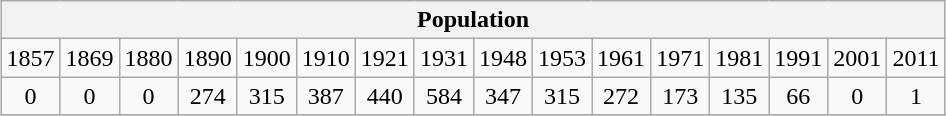<table class="wikitable" style="margin: 0.5em auto; text-align: center;">
<tr>
<th colspan="16">Population</th>
</tr>
<tr>
<td>1857</td>
<td>1869</td>
<td>1880</td>
<td>1890</td>
<td>1900</td>
<td>1910</td>
<td>1921</td>
<td>1931</td>
<td>1948</td>
<td>1953</td>
<td>1961</td>
<td>1971</td>
<td>1981</td>
<td>1991</td>
<td>2001</td>
<td>2011</td>
</tr>
<tr>
<td>0</td>
<td>0</td>
<td>0</td>
<td>274</td>
<td>315</td>
<td>387</td>
<td>440</td>
<td>584</td>
<td>347</td>
<td>315</td>
<td>272</td>
<td>173</td>
<td>135</td>
<td>66</td>
<td>0</td>
<td>1</td>
</tr>
<tr>
</tr>
</table>
